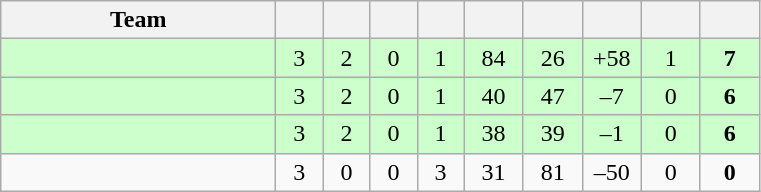<table class="wikitable" style="text-align:center;">
<tr>
<th style="width:11.0em;">Team</th>
<th style="width:1.5em;"></th>
<th style="width:1.5em;"></th>
<th style="width:1.5em;"></th>
<th style="width:1.5em;"></th>
<th style="width:2.0em;"></th>
<th style="width:2.0em;"></th>
<th style="width:2.0em;"></th>
<th style="width:2.0em;"></th>
<th style="width:2.0em;"></th>
</tr>
<tr bgcolor=#cfc>
<td align="left"></td>
<td>3</td>
<td>2</td>
<td>0</td>
<td>1</td>
<td>84</td>
<td>26</td>
<td>+58</td>
<td>1</td>
<td><strong>7</strong></td>
</tr>
<tr bgcolor=#cfc>
<td align="left"></td>
<td>3</td>
<td>2</td>
<td>0</td>
<td>1</td>
<td>40</td>
<td>47</td>
<td>–7</td>
<td>0</td>
<td><strong>6</strong></td>
</tr>
<tr bgcolor=#cfc>
<td align="left"></td>
<td>3</td>
<td>2</td>
<td>0</td>
<td>1</td>
<td>38</td>
<td>39</td>
<td>–1</td>
<td>0</td>
<td><strong>6</strong></td>
</tr>
<tr>
<td align="left"></td>
<td>3</td>
<td>0</td>
<td>0</td>
<td>3</td>
<td>31</td>
<td>81</td>
<td>–50</td>
<td>0</td>
<td><strong>0</strong></td>
</tr>
</table>
